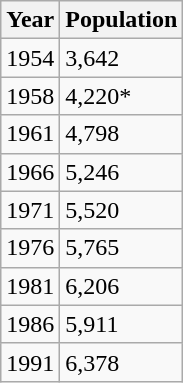<table class="wikitable">
<tr>
<th>Year</th>
<th>Population</th>
</tr>
<tr>
<td>1954</td>
<td>3,642</td>
</tr>
<tr>
<td>1958</td>
<td>4,220*</td>
</tr>
<tr>
<td>1961</td>
<td>4,798</td>
</tr>
<tr>
<td>1966</td>
<td>5,246</td>
</tr>
<tr>
<td>1971</td>
<td>5,520</td>
</tr>
<tr>
<td>1976</td>
<td>5,765</td>
</tr>
<tr>
<td>1981</td>
<td>6,206</td>
</tr>
<tr>
<td>1986</td>
<td>5,911</td>
</tr>
<tr>
<td>1991</td>
<td>6,378</td>
</tr>
</table>
